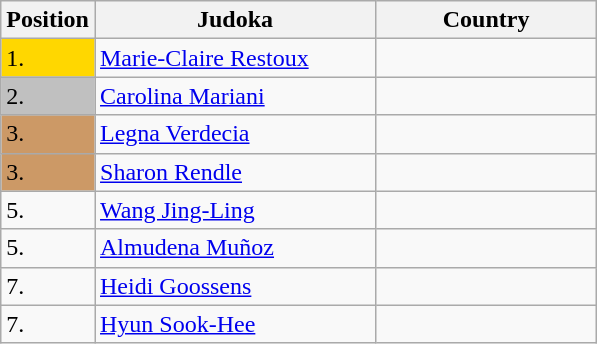<table class=wikitable>
<tr>
<th>Position</th>
<th width=180>Judoka</th>
<th width=140>Country</th>
</tr>
<tr>
<td bgcolor=gold>1.</td>
<td><a href='#'>Marie-Claire Restoux</a></td>
<td></td>
</tr>
<tr>
<td bgcolor=silver>2.</td>
<td><a href='#'>Carolina Mariani</a></td>
<td></td>
</tr>
<tr>
<td bgcolor=CC9966>3.</td>
<td><a href='#'>Legna Verdecia</a></td>
<td></td>
</tr>
<tr>
<td bgcolor=CC9966>3.</td>
<td><a href='#'>Sharon Rendle</a></td>
<td></td>
</tr>
<tr>
<td>5.</td>
<td><a href='#'>Wang Jing-Ling</a></td>
<td></td>
</tr>
<tr>
<td>5.</td>
<td><a href='#'>Almudena Muñoz</a></td>
<td></td>
</tr>
<tr>
<td>7.</td>
<td><a href='#'>Heidi Goossens</a></td>
<td></td>
</tr>
<tr>
<td>7.</td>
<td><a href='#'>Hyun Sook-Hee</a></td>
<td></td>
</tr>
</table>
